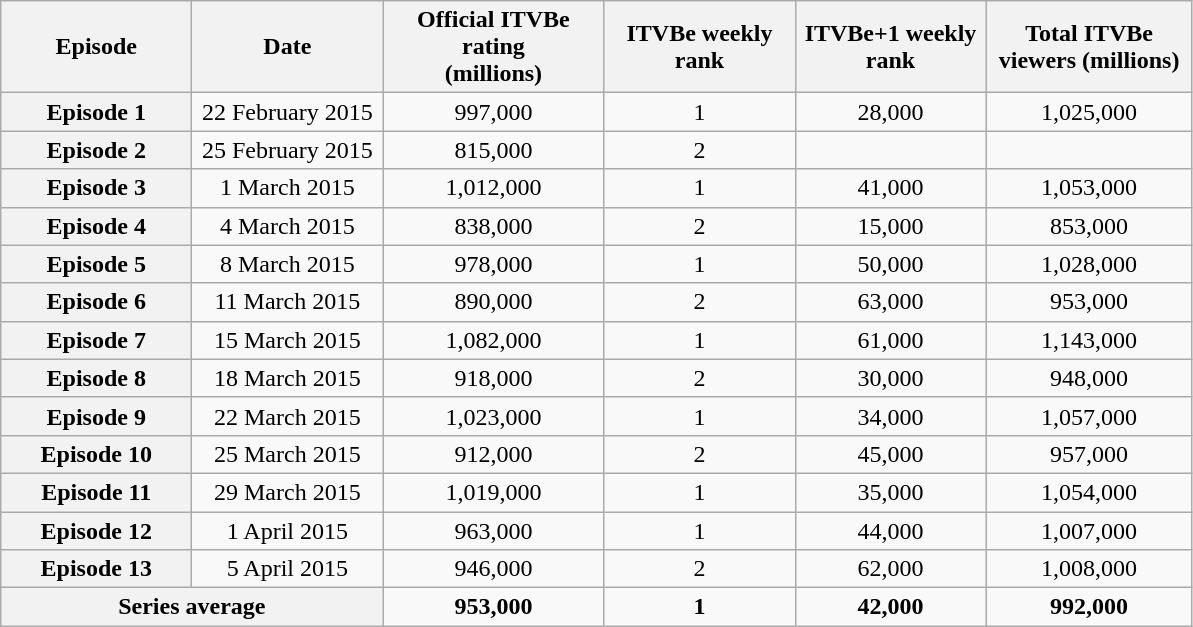<table class="wikitable sortable" style="text-align:center">
<tr>
<th scope="col" style="width:120px;">Episode</th>
<th scope="col" style="width:120px;">Date</th>
<th scope="col" style="width:140px;">Official ITVBe rating<br>(millions)</th>
<th scope="col" style="width:120px;">ITVBe weekly rank</th>
<th scope="col" style="width:120px;">ITVBe+1 weekly rank</th>
<th scope="col" style="width:130px;">Total ITVBe viewers (millions)</th>
</tr>
<tr>
<th scope="row">Episode 1</th>
<td>22 February 2015</td>
<td>997,000</td>
<td>1</td>
<td>28,000</td>
<td>1,025,000</td>
</tr>
<tr>
<th scope="row">Episode 2</th>
<td>25 February 2015</td>
<td>815,000</td>
<td>2</td>
<td></td>
<td></td>
</tr>
<tr>
<th scope="row">Episode 3</th>
<td>1 March 2015</td>
<td>1,012,000</td>
<td>1</td>
<td>41,000</td>
<td>1,053,000</td>
</tr>
<tr>
<th scope="row">Episode 4</th>
<td>4 March 2015</td>
<td>838,000</td>
<td>2</td>
<td>15,000</td>
<td>853,000</td>
</tr>
<tr>
<th scope="row">Episode 5</th>
<td>8 March 2015</td>
<td>978,000</td>
<td>1</td>
<td>50,000</td>
<td>1,028,000</td>
</tr>
<tr>
<th scope="row">Episode 6</th>
<td>11 March 2015</td>
<td>890,000</td>
<td>2</td>
<td>63,000</td>
<td>953,000</td>
</tr>
<tr>
<th scope="row">Episode 7</th>
<td>15 March 2015</td>
<td>1,082,000</td>
<td>1</td>
<td>61,000</td>
<td>1,143,000</td>
</tr>
<tr>
<th scope="row">Episode 8</th>
<td>18 March 2015</td>
<td>918,000</td>
<td>2</td>
<td>30,000</td>
<td>948,000</td>
</tr>
<tr>
<th scope="row">Episode 9</th>
<td>22 March 2015</td>
<td>1,023,000</td>
<td>1</td>
<td>34,000</td>
<td>1,057,000</td>
</tr>
<tr>
<th scope="row">Episode 10</th>
<td>25 March 2015</td>
<td>912,000</td>
<td>2</td>
<td>45,000</td>
<td>957,000</td>
</tr>
<tr>
<th scope="row">Episode 11</th>
<td>29 March 2015</td>
<td>1,019,000</td>
<td>1</td>
<td>35,000</td>
<td>1,054,000</td>
</tr>
<tr>
<th scope="row">Episode 12</th>
<td>1 April 2015</td>
<td>963,000</td>
<td>1</td>
<td>44,000</td>
<td>1,007,000</td>
</tr>
<tr>
<th scope="row">Episode 13</th>
<td>5 April 2015</td>
<td>946,000</td>
<td>2</td>
<td>62,000</td>
<td>1,008,000</td>
</tr>
<tr>
<th scope="row" colspan="2">Series average</th>
<td><strong>953,000</strong></td>
<td><strong>1</strong></td>
<td><strong>42,000</strong></td>
<td><strong>992,000</strong></td>
</tr>
</table>
